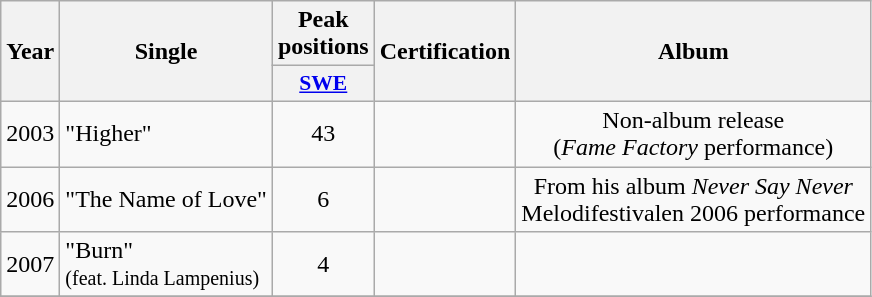<table class="wikitable">
<tr>
<th align="center" rowspan="2">Year</th>
<th align="center" rowspan="2">Single</th>
<th align="center" colspan="1">Peak positions</th>
<th align="center" rowspan="2">Certification</th>
<th align="center" rowspan="2">Album</th>
</tr>
<tr>
<th scope="col" style="width:3em;font-size:90%;"><a href='#'>SWE</a></th>
</tr>
<tr>
<td style="text-align:center;">2003</td>
<td>"Higher"</td>
<td style="text-align:center;">43</td>
<td style="text-align:center;"></td>
<td style="text-align:center;">Non-album release <br>(<em>Fame Factory</em> performance)</td>
</tr>
<tr>
<td style="text-align:center;">2006</td>
<td>"The Name of Love"</td>
<td style="text-align:center;">6</td>
<td style="text-align:center;"></td>
<td style="text-align:center;">From his album <em>Never Say Never</em> <br>Melodifestivalen 2006 performance</td>
</tr>
<tr>
<td style="text-align:center;">2007</td>
<td>"Burn"<br><small>(feat. Linda Lampenius)</small></td>
<td style="text-align:center;">4</td>
<td style="text-align:center;"></td>
<td style="text-align:center;"></td>
</tr>
<tr>
</tr>
</table>
